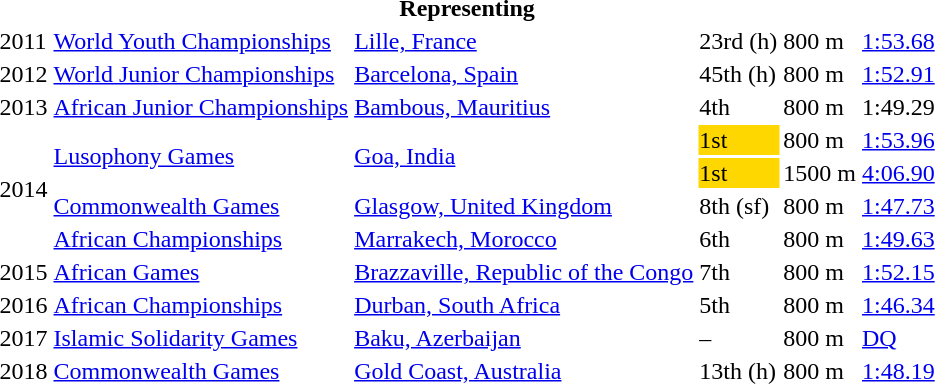<table>
<tr>
<th colspan="6">Representing </th>
</tr>
<tr>
<td>2011</td>
<td><a href='#'>World Youth Championships</a></td>
<td><a href='#'>Lille, France</a></td>
<td>23rd (h)</td>
<td>800 m</td>
<td><a href='#'>1:53.68</a></td>
</tr>
<tr>
<td>2012</td>
<td><a href='#'>World Junior Championships</a></td>
<td><a href='#'>Barcelona, Spain</a></td>
<td>45th (h)</td>
<td>800 m</td>
<td><a href='#'>1:52.91</a></td>
</tr>
<tr>
<td>2013</td>
<td><a href='#'>African Junior Championships</a></td>
<td><a href='#'>Bambous, Mauritius</a></td>
<td>4th</td>
<td>800 m</td>
<td>1:49.29</td>
</tr>
<tr>
<td rowspan=4>2014</td>
<td rowspan=2><a href='#'>Lusophony Games</a></td>
<td rowspan=2><a href='#'>Goa, India</a></td>
<td bgcolor=gold>1st</td>
<td>800 m</td>
<td><a href='#'>1:53.96</a></td>
</tr>
<tr>
<td bgcolor=gold>1st</td>
<td>1500 m</td>
<td><a href='#'>4:06.90</a></td>
</tr>
<tr>
<td><a href='#'>Commonwealth Games</a></td>
<td><a href='#'>Glasgow, United Kingdom</a></td>
<td>8th (sf)</td>
<td>800 m</td>
<td><a href='#'>1:47.73</a></td>
</tr>
<tr>
<td><a href='#'>African Championships</a></td>
<td><a href='#'>Marrakech, Morocco</a></td>
<td>6th</td>
<td>800 m</td>
<td><a href='#'>1:49.63</a></td>
</tr>
<tr>
<td>2015</td>
<td><a href='#'>African Games</a></td>
<td><a href='#'>Brazzaville, Republic of the Congo</a></td>
<td>7th</td>
<td>800 m</td>
<td><a href='#'>1:52.15</a></td>
</tr>
<tr>
<td>2016</td>
<td><a href='#'>African Championships</a></td>
<td><a href='#'>Durban, South Africa</a></td>
<td>5th</td>
<td>800 m</td>
<td><a href='#'>1:46.34</a></td>
</tr>
<tr>
<td>2017</td>
<td><a href='#'>Islamic Solidarity Games</a></td>
<td><a href='#'>Baku, Azerbaijan</a></td>
<td>–</td>
<td>800 m</td>
<td><a href='#'>DQ</a></td>
</tr>
<tr>
<td>2018</td>
<td><a href='#'>Commonwealth Games</a></td>
<td><a href='#'>Gold Coast, Australia</a></td>
<td>13th (h)</td>
<td>800 m</td>
<td><a href='#'>1:48.19</a></td>
</tr>
</table>
